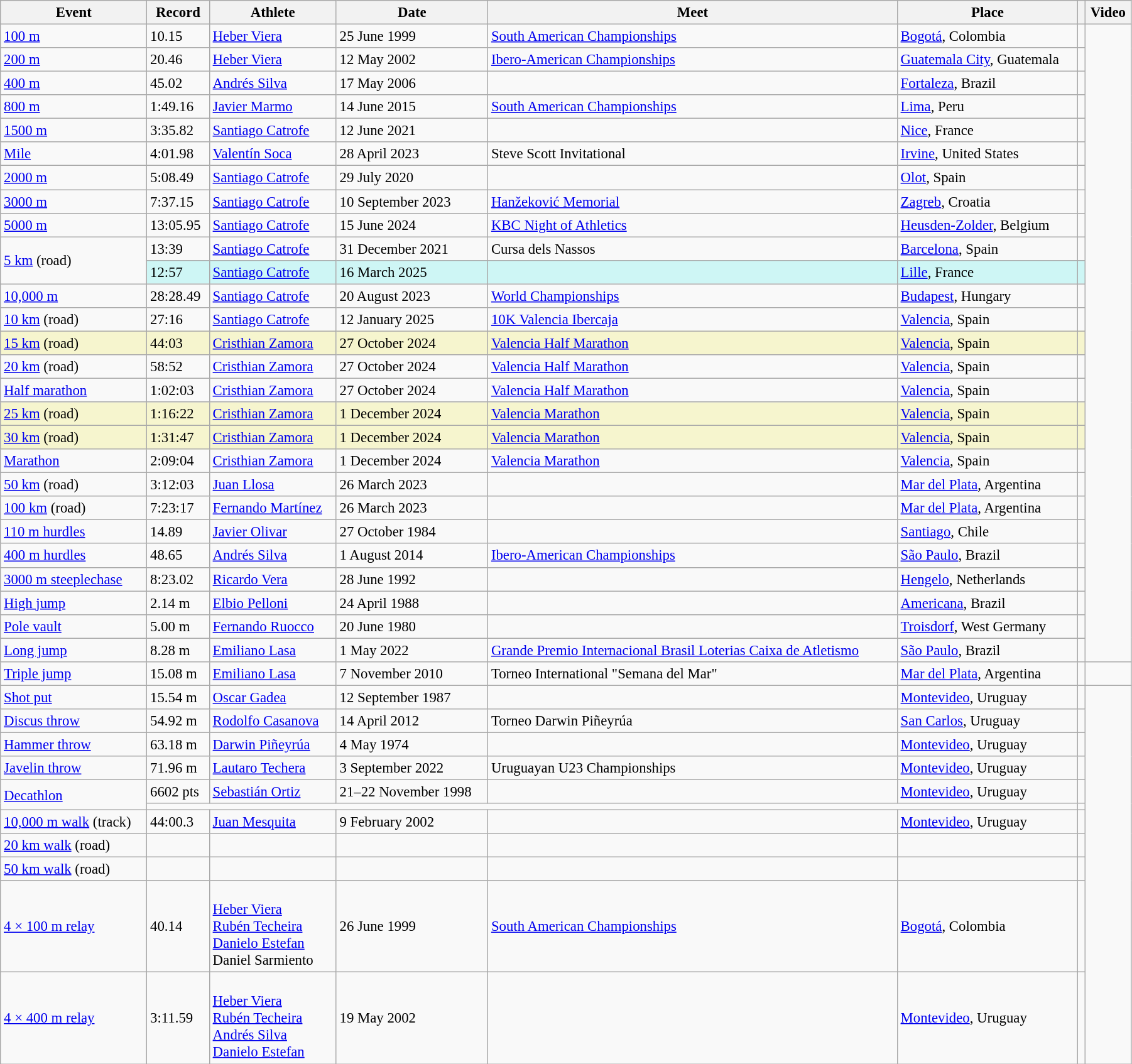<table class="wikitable" style="font-size:95%; width: 95%;">
<tr>
<th>Event</th>
<th>Record</th>
<th>Athlete</th>
<th>Date</th>
<th>Meet</th>
<th>Place</th>
<th></th>
<th>Video</th>
</tr>
<tr>
<td><a href='#'>100 m</a></td>
<td>10.15 </td>
<td><a href='#'>Heber Viera</a></td>
<td>25 June 1999</td>
<td><a href='#'>South American Championships</a></td>
<td><a href='#'>Bogotá</a>, Colombia</td>
<td></td>
</tr>
<tr>
<td><a href='#'>200 m</a></td>
<td>20.46 </td>
<td><a href='#'>Heber Viera</a></td>
<td>12 May 2002</td>
<td><a href='#'>Ibero-American Championships</a></td>
<td><a href='#'>Guatemala City</a>, Guatemala</td>
<td></td>
</tr>
<tr>
<td><a href='#'>400 m</a></td>
<td>45.02</td>
<td><a href='#'>Andrés Silva</a></td>
<td>17 May 2006</td>
<td></td>
<td><a href='#'>Fortaleza</a>, Brazil</td>
<td></td>
</tr>
<tr>
<td><a href='#'>800 m</a></td>
<td>1:49.16</td>
<td><a href='#'>Javier Marmo</a></td>
<td>14 June 2015</td>
<td><a href='#'>South American Championships</a></td>
<td><a href='#'>Lima</a>, Peru</td>
<td></td>
</tr>
<tr>
<td><a href='#'>1500 m</a></td>
<td>3:35.82</td>
<td><a href='#'>Santiago Catrofe</a></td>
<td>12 June 2021</td>
<td></td>
<td><a href='#'>Nice</a>, France</td>
<td></td>
</tr>
<tr>
<td><a href='#'>Mile</a></td>
<td>4:01.98</td>
<td><a href='#'>Valentín Soca</a></td>
<td>28 April 2023</td>
<td>Steve Scott Invitational</td>
<td><a href='#'>Irvine</a>, United States</td>
<td></td>
</tr>
<tr>
<td><a href='#'>2000 m</a></td>
<td>5:08.49</td>
<td><a href='#'>Santiago Catrofe</a></td>
<td>29 July 2020</td>
<td></td>
<td><a href='#'>Olot</a>, Spain</td>
<td></td>
</tr>
<tr>
<td><a href='#'>3000 m</a></td>
<td>7:37.15</td>
<td><a href='#'>Santiago Catrofe</a></td>
<td>10 September 2023</td>
<td><a href='#'>Hanžeković Memorial</a></td>
<td><a href='#'>Zagreb</a>, Croatia</td>
<td></td>
</tr>
<tr>
<td><a href='#'>5000 m</a></td>
<td>13:05.95</td>
<td><a href='#'>Santiago Catrofe</a></td>
<td>15 June 2024</td>
<td><a href='#'>KBC Night of Athletics</a></td>
<td><a href='#'>Heusden-Zolder</a>, Belgium</td>
<td></td>
</tr>
<tr>
<td rowspan=2><a href='#'>5 km</a> (road)</td>
<td>13:39</td>
<td><a href='#'>Santiago Catrofe</a></td>
<td>31 December 2021</td>
<td>Cursa dels Nassos</td>
<td><a href='#'>Barcelona</a>, Spain</td>
<td></td>
</tr>
<tr bgcolor=#CEF6F5>
<td>12:57</td>
<td><a href='#'>Santiago Catrofe</a></td>
<td>16 March 2025</td>
<td></td>
<td><a href='#'>Lille</a>, France</td>
<td></td>
</tr>
<tr>
<td><a href='#'>10,000 m</a></td>
<td>28:28.49</td>
<td><a href='#'>Santiago Catrofe</a></td>
<td>20 August 2023</td>
<td><a href='#'>World Championships</a></td>
<td><a href='#'>Budapest</a>, Hungary</td>
<td></td>
</tr>
<tr>
<td><a href='#'>10 km</a> (road)</td>
<td>27:16</td>
<td><a href='#'>Santiago Catrofe</a></td>
<td>12 January 2025</td>
<td><a href='#'>10K Valencia Ibercaja</a></td>
<td><a href='#'>Valencia</a>, Spain</td>
<td></td>
</tr>
<tr style="background:#f6F5CE;">
<td><a href='#'>15 km</a> (road)</td>
<td>44:03</td>
<td><a href='#'>Cristhian Zamora</a></td>
<td>27 October 2024</td>
<td><a href='#'>Valencia Half Marathon</a></td>
<td><a href='#'>Valencia</a>, Spain</td>
<td></td>
</tr>
<tr>
<td><a href='#'>20 km</a> (road)</td>
<td>58:52</td>
<td><a href='#'>Cristhian Zamora</a></td>
<td>27 October 2024</td>
<td><a href='#'>Valencia Half Marathon</a></td>
<td><a href='#'>Valencia</a>, Spain</td>
<td></td>
</tr>
<tr>
<td><a href='#'>Half marathon</a></td>
<td>1:02:03</td>
<td><a href='#'>Cristhian Zamora</a></td>
<td>27 October 2024</td>
<td><a href='#'>Valencia Half Marathon</a></td>
<td><a href='#'>Valencia</a>, Spain</td>
<td></td>
</tr>
<tr style="background:#f6F5CE;">
<td><a href='#'>25 km</a> (road)</td>
<td>1:16:22</td>
<td><a href='#'>Cristhian Zamora</a></td>
<td>1 December 2024</td>
<td><a href='#'>Valencia Marathon</a></td>
<td><a href='#'>Valencia</a>, Spain</td>
<td></td>
</tr>
<tr style="background:#f6F5CE;">
<td><a href='#'>30 km</a> (road)</td>
<td>1:31:47</td>
<td><a href='#'>Cristhian Zamora</a></td>
<td>1 December 2024</td>
<td><a href='#'>Valencia Marathon</a></td>
<td><a href='#'>Valencia</a>, Spain</td>
<td></td>
</tr>
<tr>
<td><a href='#'>Marathon</a></td>
<td>2:09:04</td>
<td><a href='#'>Cristhian Zamora</a></td>
<td>1 December 2024</td>
<td><a href='#'>Valencia Marathon</a></td>
<td><a href='#'>Valencia</a>, Spain</td>
<td></td>
</tr>
<tr>
<td><a href='#'>50 km</a> (road)</td>
<td>3:12:03</td>
<td><a href='#'>Juan Llosa</a></td>
<td>26 March 2023</td>
<td></td>
<td><a href='#'>Mar del Plata</a>, Argentina</td>
<td></td>
</tr>
<tr>
<td><a href='#'>100 km</a> (road)</td>
<td>7:23:17</td>
<td><a href='#'>Fernando Martínez</a></td>
<td>26 March 2023</td>
<td></td>
<td><a href='#'>Mar del Plata</a>, Argentina</td>
<td></td>
</tr>
<tr>
<td><a href='#'>110 m hurdles</a></td>
<td>14.89 </td>
<td><a href='#'>Javier Olivar</a></td>
<td>27 October 1984</td>
<td></td>
<td><a href='#'>Santiago</a>, Chile</td>
<td></td>
</tr>
<tr>
<td><a href='#'>400 m hurdles</a></td>
<td>48.65</td>
<td><a href='#'>Andrés Silva</a></td>
<td>1 August 2014</td>
<td><a href='#'>Ibero-American Championships</a></td>
<td><a href='#'>São Paulo</a>, Brazil</td>
<td></td>
</tr>
<tr>
<td><a href='#'>3000 m steeplechase</a></td>
<td>8:23.02</td>
<td><a href='#'>Ricardo Vera</a></td>
<td>28 June 1992</td>
<td></td>
<td><a href='#'>Hengelo</a>, Netherlands</td>
<td></td>
</tr>
<tr>
<td><a href='#'>High jump</a></td>
<td>2.14 m</td>
<td><a href='#'>Elbio Pelloni</a></td>
<td>24 April 1988</td>
<td></td>
<td><a href='#'>Americana</a>, Brazil</td>
<td></td>
</tr>
<tr>
<td><a href='#'>Pole vault</a></td>
<td>5.00 m</td>
<td><a href='#'>Fernando Ruocco</a></td>
<td>20 June 1980</td>
<td></td>
<td><a href='#'>Troisdorf</a>, West Germany</td>
<td></td>
</tr>
<tr>
<td><a href='#'>Long jump</a></td>
<td>8.28 m </td>
<td><a href='#'>Emiliano Lasa</a></td>
<td>1 May 2022</td>
<td><a href='#'>Grande Premio Internacional Brasil Loterias Caixa de Atletismo</a></td>
<td><a href='#'>São Paulo</a>, Brazil</td>
<td></td>
</tr>
<tr>
<td><a href='#'>Triple jump</a></td>
<td>15.08 m </td>
<td><a href='#'>Emiliano Lasa</a></td>
<td>7  November 2010</td>
<td>Torneo International "Semana del Mar"</td>
<td><a href='#'>Mar del Plata</a>, Argentina</td>
<td></td>
<td></td>
</tr>
<tr>
<td><a href='#'>Shot put</a></td>
<td>15.54 m</td>
<td><a href='#'>Oscar Gadea</a></td>
<td>12 September 1987</td>
<td></td>
<td><a href='#'>Montevideo</a>, Uruguay</td>
<td></td>
</tr>
<tr>
<td><a href='#'>Discus throw</a></td>
<td>54.92 m</td>
<td><a href='#'>Rodolfo Casanova</a></td>
<td>14 April 2012</td>
<td>Torneo Darwin Piñeyrúa</td>
<td><a href='#'>San Carlos</a>, Uruguay</td>
<td></td>
</tr>
<tr>
<td><a href='#'>Hammer throw</a></td>
<td>63.18 m</td>
<td><a href='#'>Darwin Piñeyrúa</a></td>
<td>4 May 1974</td>
<td></td>
<td><a href='#'>Montevideo</a>, Uruguay</td>
<td></td>
</tr>
<tr>
<td><a href='#'>Javelin throw</a></td>
<td>71.96 m</td>
<td><a href='#'>Lautaro Techera</a></td>
<td>3 September 2022</td>
<td>Uruguayan U23 Championships</td>
<td><a href='#'>Montevideo</a>, Uruguay</td>
<td></td>
</tr>
<tr>
<td rowspan=2><a href='#'>Decathlon</a></td>
<td>6602 pts </td>
<td><a href='#'>Sebastián Ortiz</a></td>
<td>21–22 November 1998</td>
<td></td>
<td><a href='#'>Montevideo</a>, Uruguay</td>
<td></td>
</tr>
<tr>
<td colspan=5></td>
<td></td>
</tr>
<tr>
<td><a href='#'>10,000 m walk</a> (track)</td>
<td>44:00.3</td>
<td><a href='#'>Juan Mesquita</a></td>
<td>9 February 2002</td>
<td></td>
<td><a href='#'>Montevideo</a>, Uruguay</td>
<td></td>
</tr>
<tr>
<td><a href='#'>20 km walk</a> (road)</td>
<td></td>
<td></td>
<td></td>
<td></td>
<td></td>
<td></td>
</tr>
<tr>
<td><a href='#'>50 km walk</a> (road)</td>
<td></td>
<td></td>
<td></td>
<td></td>
<td></td>
<td></td>
</tr>
<tr>
<td><a href='#'>4 × 100 m relay</a></td>
<td>40.14</td>
<td><br><a href='#'>Heber Viera</a><br><a href='#'>Rubén Techeira</a><br><a href='#'>Danielo Estefan</a><br>Daniel Sarmiento</td>
<td>26 June 1999</td>
<td><a href='#'>South American Championships</a></td>
<td><a href='#'>Bogotá</a>, Colombia</td>
<td></td>
</tr>
<tr>
<td><a href='#'>4 × 400 m relay</a></td>
<td>3:11.59</td>
<td><br><a href='#'>Heber Viera</a><br><a href='#'>Rubén Techeira</a><br><a href='#'>Andrés Silva</a><br><a href='#'>Danielo Estefan</a></td>
<td>19 May 2002</td>
<td></td>
<td><a href='#'>Montevideo</a>, Uruguay</td>
<td></td>
</tr>
</table>
